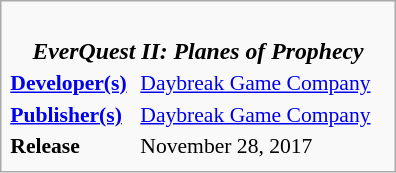<table class="infobox" style="float:right; width:264px; font-size:90%;">
<tr>
<td colspan=2 style="font-size:110%; text-align:center;"><br><strong><em>EverQuest II: Planes of Prophecy</em></strong><br></td>
</tr>
<tr>
<td><strong><a href='#'>Developer(s)</a></strong></td>
<td><a href='#'>Daybreak Game Company</a></td>
</tr>
<tr>
<td><strong><a href='#'>Publisher(s)</a></strong></td>
<td><a href='#'>Daybreak Game Company</a></td>
</tr>
<tr>
<td><strong>Release</strong></td>
<td>November 28, 2017</td>
</tr>
<tr>
</tr>
</table>
